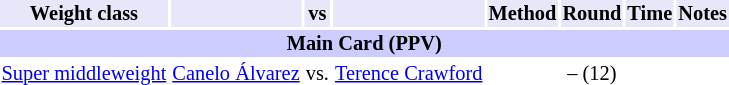<table class="toccolours" style="font-size: 85%;">
<tr>
<th style="background:#e6e8fa; color:#000; text-align:center;">Weight class</th>
<th style="background:#e6e8fa; color:#000; text-align:center;"></th>
<th style="background:#e6e8fa; color:#000; text-align:center;">vs</th>
<th style="background:#e6e8fa; color:#000; text-align:center;"></th>
<th style="background:#e6e8fa; color:#000; text-align:center;">Method</th>
<th style="background:#e6e8fa; color:#000; text-align:center;">Round</th>
<th style="background:#e6e8fa; color:#000; text-align:center;">Time</th>
<th style="background:#e6e8fa; color:#000; text-align:center;">Notes</th>
</tr>
<tr>
<th colspan="8" style="background-color: #ccccff;">Main Card (PPV)</th>
</tr>
<tr>
<td><a href='#'>Super middleweight</a></td>
<td><a href='#'>Canelo Álvarez</a></td>
<td>vs.</td>
<td><a href='#'>Terence Crawford</a></td>
<td></td>
<td align="center">– (12)</td>
<td></td>
<td></td>
</tr>
<tr>
</tr>
</table>
